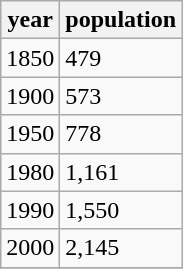<table class="wikitable">
<tr>
<th>year</th>
<th>population</th>
</tr>
<tr>
<td>1850</td>
<td>479</td>
</tr>
<tr>
<td>1900</td>
<td>573</td>
</tr>
<tr>
<td>1950</td>
<td>778</td>
</tr>
<tr>
<td>1980</td>
<td>1,161</td>
</tr>
<tr>
<td>1990</td>
<td>1,550</td>
</tr>
<tr>
<td>2000</td>
<td>2,145</td>
</tr>
<tr>
</tr>
</table>
